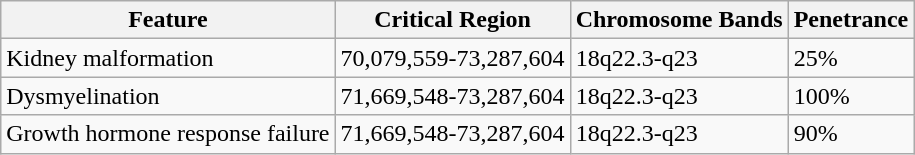<table class="wikitable">
<tr>
<th>Feature</th>
<th>Critical Region</th>
<th>Chromosome Bands</th>
<th>Penetrance</th>
</tr>
<tr>
<td>Kidney malformation</td>
<td>70,079,559-73,287,604</td>
<td>18q22.3-q23</td>
<td>25%</td>
</tr>
<tr>
<td>Dysmyelination</td>
<td>71,669,548-73,287,604</td>
<td>18q22.3-q23</td>
<td>100%</td>
</tr>
<tr>
<td>Growth hormone response failure</td>
<td>71,669,548-73,287,604</td>
<td>18q22.3-q23</td>
<td>90%</td>
</tr>
</table>
